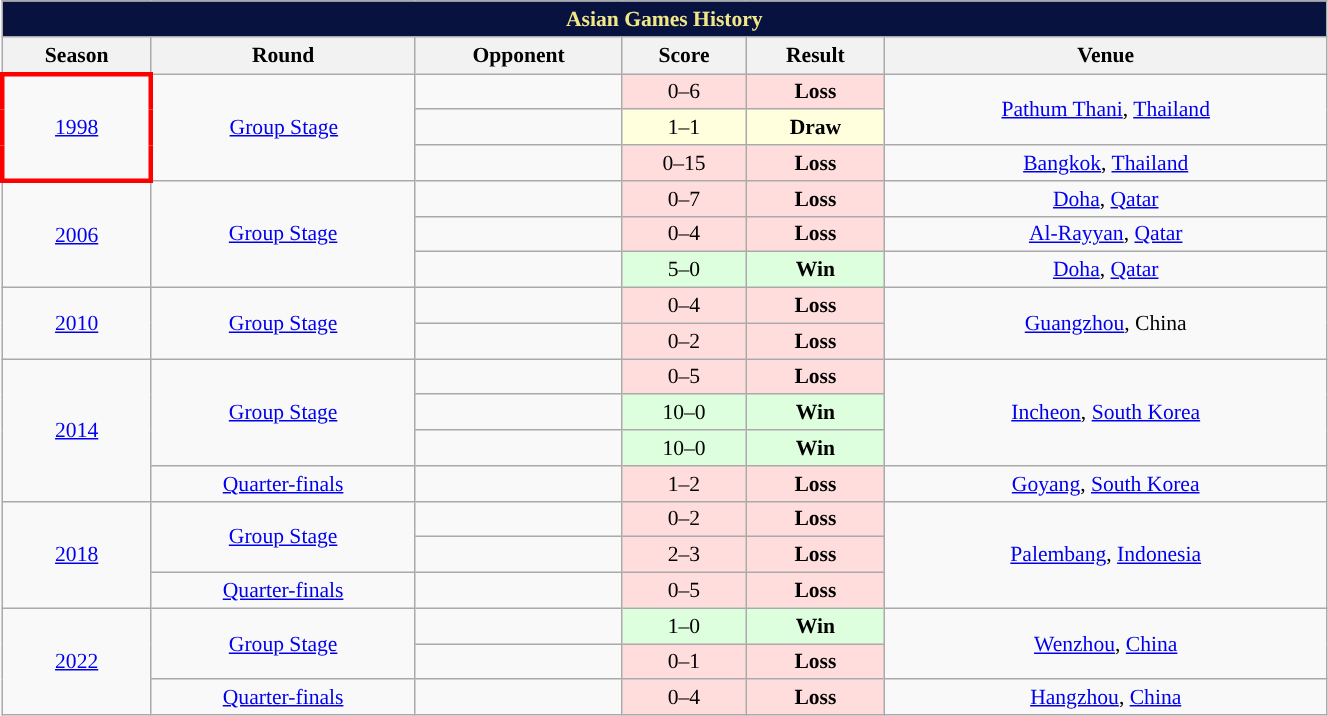<table class="wikitable collapsible collapsed" style="text-align:center; font-size:90%; width:70%;">
<tr>
<th colspan="6" style="background: #07123F; color: #F1E788;">Asian Games History</th>
</tr>
<tr>
<th>Season</th>
<th>Round</th>
<th>Opponent</th>
<th>Score</th>
<th>Result</th>
<th>Venue</th>
</tr>
<tr>
<td style="border: 3px solid red" rowspan=3> <a href='#'>1998</a></td>
<td rowspan=3><a href='#'>Group Stage</a></td>
<td style="text-align:left"></td>
<td style="background:#fdd;">0–6</td>
<td style="background:#fdd;"><strong>Loss</strong></td>
<td rowspan=2> <a href='#'>Pathum Thani</a>, <a href='#'>Thailand</a></td>
</tr>
<tr>
<td style="text-align:left"></td>
<td style="background:#ffd;">1–1</td>
<td style="background:#ffd;"><strong>Draw</strong></td>
</tr>
<tr>
<td style="text-align:left"></td>
<td style="background:#fdd;">0–15</td>
<td style="background:#fdd;"><strong>Loss</strong></td>
<td rowspan=1> <a href='#'>Bangkok</a>, <a href='#'>Thailand</a></td>
</tr>
<tr>
<td rowspan=3> <a href='#'>2006</a></td>
<td rowspan=3><a href='#'>Group Stage</a></td>
<td style="text-align:left"></td>
<td style="background:#fdd;">0–7</td>
<td style="background:#fdd;"><strong>Loss</strong></td>
<td rowspan=1> <a href='#'>Doha</a>, <a href='#'>Qatar</a></td>
</tr>
<tr>
<td style="text-align:left"></td>
<td style="background:#fdd;">0–4</td>
<td style="background:#fdd;"><strong>Loss</strong></td>
<td rowspan=1> <a href='#'>Al-Rayyan</a>, <a href='#'>Qatar</a></td>
</tr>
<tr>
<td style="text-align:left"></td>
<td style="background:#dfd;">5–0</td>
<td style="background:#dfd;"><strong>Win</strong></td>
<td rowspan=1> <a href='#'>Doha</a>, <a href='#'>Qatar</a></td>
</tr>
<tr>
<td rowspan=2> <a href='#'>2010</a></td>
<td rowspan=2><a href='#'>Group Stage</a></td>
<td style="text-align:left"></td>
<td style="background:#fdd;">0–4</td>
<td style="background:#fdd;"><strong>Loss</strong></td>
<td rowspan=2> <a href='#'>Guangzhou</a>, China</td>
</tr>
<tr>
<td style="text-align:left"></td>
<td style="background:#fdd;">0–2</td>
<td style="background:#fdd;"><strong>Loss</strong></td>
</tr>
<tr>
<td rowspan=4> <a href='#'>2014</a></td>
<td rowspan=3><a href='#'>Group Stage</a></td>
<td style="text-align:left"></td>
<td style="background:#fdd;">0–5</td>
<td style="background:#fdd;"><strong>Loss</strong></td>
<td rowspan=3> <a href='#'>Incheon</a>, <a href='#'>South Korea</a></td>
</tr>
<tr>
<td style="text-align:left"></td>
<td style="background:#dfd;">10–0</td>
<td style="background:#dfd;"><strong>Win</strong></td>
</tr>
<tr>
<td style="text-align:left"></td>
<td style="background:#dfd;">10–0</td>
<td style="background:#dfd;"><strong>Win</strong></td>
</tr>
<tr>
<td rowspan=1><a href='#'>Quarter-finals</a></td>
<td style="text-align:left"></td>
<td style="background:#fdd;">1–2</td>
<td style="background:#fdd;"><strong>Loss</strong></td>
<td rowspan=1> <a href='#'>Goyang</a>, <a href='#'>South Korea</a></td>
</tr>
<tr>
<td rowspan=3> <a href='#'>2018</a></td>
<td rowspan=2><a href='#'>Group Stage</a></td>
<td style="text-align:left"></td>
<td style="background:#fdd;">0–2</td>
<td style="background:#fdd;"><strong>Loss</strong></td>
<td rowspan=3> <a href='#'>Palembang</a>, <a href='#'>Indonesia</a></td>
</tr>
<tr>
<td style="text-align:left"></td>
<td style="background:#fdd;">2–3</td>
<td style="background:#fdd;"><strong>Loss</strong></td>
</tr>
<tr>
<td rowspan=1><a href='#'>Quarter-finals</a></td>
<td style="text-align:left"></td>
<td style="background:#fdd;">0–5</td>
<td style="background:#fdd;"><strong>Loss</strong></td>
</tr>
<tr>
<td rowspan=3> <a href='#'>2022</a></td>
<td rowspan=2><a href='#'>Group Stage</a></td>
<td style="text-align:left"></td>
<td style="background:#dfd;">1–0</td>
<td style="background:#dfd;"><strong>Win</strong></td>
<td rowspan=2> <a href='#'>Wenzhou</a>, <a href='#'>China</a></td>
</tr>
<tr>
<td style="text-align:left"></td>
<td style="background:#fdd;">0–1</td>
<td style="background:#fdd;"><strong>Loss</strong></td>
</tr>
<tr>
<td rowspan=1><a href='#'>Quarter-finals</a></td>
<td style="text-align:left"></td>
<td style="background:#fdd;">0–4</td>
<td style="background:#fdd;"><strong>Loss</strong></td>
<td rowspan=1> <a href='#'>Hangzhou</a>, <a href='#'>China</a></td>
</tr>
</table>
